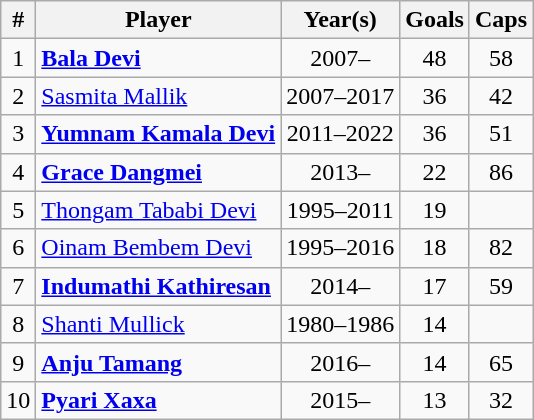<table class="wikitable sortable" style="text-align:center">
<tr>
<th width =>#</th>
<th width =>Player</th>
<th width =>Year(s)</th>
<th width =>Goals</th>
<th width =>Caps</th>
</tr>
<tr>
<td>1</td>
<td align=left><strong><a href='#'>Bala Devi</a></strong></td>
<td>2007–</td>
<td>48</td>
<td>58</td>
</tr>
<tr>
<td>2</td>
<td align=left><a href='#'>Sasmita Mallik</a></td>
<td>2007–2017</td>
<td>36</td>
<td>42</td>
</tr>
<tr>
<td>3</td>
<td align=left><strong><a href='#'>Yumnam Kamala Devi</a></strong></td>
<td>2011–2022</td>
<td>36</td>
<td>51</td>
</tr>
<tr>
<td>4</td>
<td align=left><strong><a href='#'>Grace Dangmei</a></strong></td>
<td>2013–</td>
<td>22</td>
<td>86</td>
</tr>
<tr>
<td>5</td>
<td align=left><a href='#'>Thongam Tababi Devi</a></td>
<td>1995–2011</td>
<td>19</td>
<td></td>
</tr>
<tr>
<td>6</td>
<td align=left><a href='#'>Oinam Bembem Devi</a></td>
<td>1995–2016</td>
<td>18</td>
<td>82</td>
</tr>
<tr>
<td>7</td>
<td align=left><strong><a href='#'>Indumathi Kathiresan</a></strong></td>
<td>2014–</td>
<td>17</td>
<td>59</td>
</tr>
<tr>
<td>8</td>
<td align=left><a href='#'>Shanti Mullick</a></td>
<td>1980–1986</td>
<td>14</td>
<td></td>
</tr>
<tr>
<td>9</td>
<td align=left><strong><a href='#'>Anju Tamang</a></strong></td>
<td>2016–</td>
<td>14</td>
<td>65</td>
</tr>
<tr>
<td>10</td>
<td align=left><strong><a href='#'>Pyari Xaxa</a></strong></td>
<td>2015–</td>
<td>13</td>
<td>32</td>
</tr>
</table>
